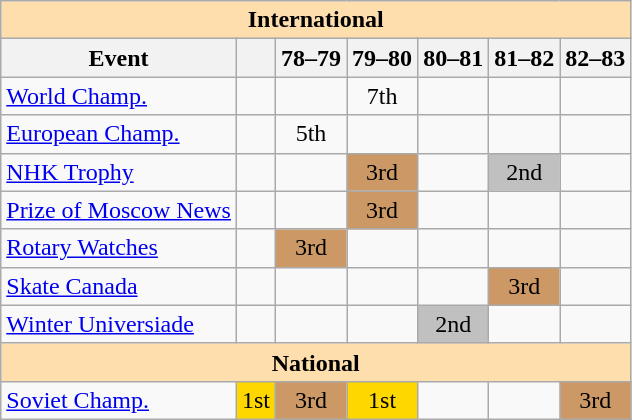<table class="wikitable" style="text-align:center">
<tr>
<th style="background-color: #ffdead; " colspan=7 align=center>International</th>
</tr>
<tr>
<th>Event</th>
<th></th>
<th>78–79</th>
<th>79–80</th>
<th>80–81</th>
<th>81–82</th>
<th>82–83</th>
</tr>
<tr>
<td align=left><a href='#'>World Champ.</a></td>
<td></td>
<td></td>
<td>7th</td>
<td></td>
<td></td>
<td></td>
</tr>
<tr>
<td align=left><a href='#'>European Champ.</a></td>
<td></td>
<td>5th</td>
<td></td>
<td></td>
<td></td>
<td></td>
</tr>
<tr>
<td align=left><a href='#'>NHK Trophy</a></td>
<td></td>
<td></td>
<td bgcolor=cc9966>3rd</td>
<td></td>
<td bgcolor=silver>2nd</td>
<td></td>
</tr>
<tr>
<td align=left><a href='#'>Prize of Moscow News</a></td>
<td></td>
<td></td>
<td bgcolor=cc9966>3rd</td>
<td></td>
<td></td>
<td></td>
</tr>
<tr>
<td align=left><a href='#'>Rotary Watches</a></td>
<td></td>
<td bgcolor=cc9966>3rd</td>
<td></td>
<td></td>
<td></td>
<td></td>
</tr>
<tr>
<td align=left><a href='#'>Skate Canada</a></td>
<td></td>
<td></td>
<td></td>
<td></td>
<td bgcolor=cc9966>3rd</td>
<td></td>
</tr>
<tr>
<td align=left><a href='#'>Winter Universiade</a></td>
<td></td>
<td></td>
<td></td>
<td bgcolor=silver>2nd</td>
<td></td>
<td></td>
</tr>
<tr>
<th style="background-color: #ffdead; " colspan=7 align=center>National</th>
</tr>
<tr>
<td align=left><a href='#'>Soviet Champ.</a></td>
<td bgcolor=gold>1st</td>
<td bgcolor=cc9966>3rd</td>
<td bgcolor=gold>1st</td>
<td></td>
<td></td>
<td bgcolor=cc9966>3rd</td>
</tr>
</table>
